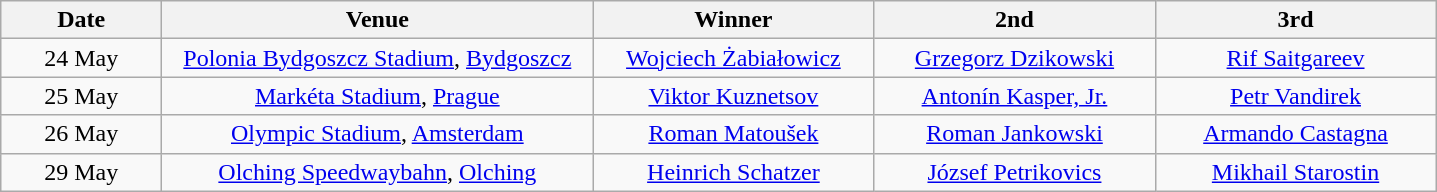<table class="wikitable" style="text-align:center">
<tr>
<th width=100>Date</th>
<th width=280>Venue</th>
<th width=180>Winner</th>
<th width=180>2nd</th>
<th width=180>3rd</th>
</tr>
<tr>
<td align=center>24 May</td>
<td> <a href='#'>Polonia Bydgoszcz Stadium</a>, <a href='#'>Bydgoszcz</a></td>
<td> <a href='#'>Wojciech Żabiałowicz</a></td>
<td> <a href='#'>Grzegorz Dzikowski</a></td>
<td> <a href='#'>Rif Saitgareev</a></td>
</tr>
<tr>
<td align=center>25 May</td>
<td> <a href='#'>Markéta Stadium</a>, <a href='#'>Prague</a></td>
<td> <a href='#'>Viktor Kuznetsov</a></td>
<td> <a href='#'>Antonín Kasper, Jr.</a></td>
<td> <a href='#'>Petr Vandirek</a></td>
</tr>
<tr>
<td align=center>26 May</td>
<td> <a href='#'>Olympic Stadium</a>, <a href='#'>Amsterdam</a></td>
<td> <a href='#'>Roman Matoušek</a></td>
<td> <a href='#'>Roman Jankowski</a></td>
<td> <a href='#'>Armando Castagna</a></td>
</tr>
<tr>
<td align=center>29 May</td>
<td> <a href='#'>Olching Speedwaybahn</a>, <a href='#'>Olching</a></td>
<td> <a href='#'>Heinrich Schatzer</a></td>
<td> <a href='#'>József Petrikovics</a></td>
<td> <a href='#'>Mikhail Starostin</a></td>
</tr>
</table>
